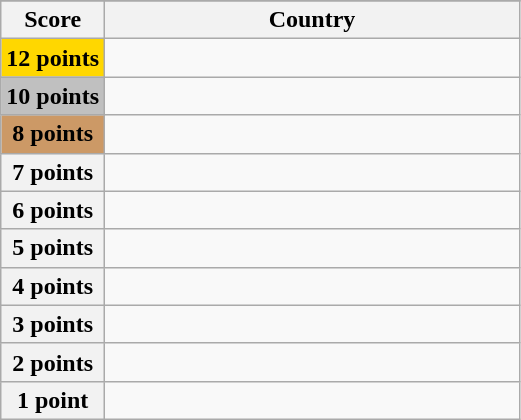<table class="wikitable">
<tr>
</tr>
<tr>
<th scope="col" width="20%">Score</th>
<th scope="col">Country</th>
</tr>
<tr>
<th scope="row" style="background:gold">12 points</th>
<td></td>
</tr>
<tr>
<th scope="row" style="background:silver">10 points</th>
<td></td>
</tr>
<tr>
<th scope="row" style="background:#CC9966">8 points</th>
<td></td>
</tr>
<tr>
<th scope="row">7 points</th>
<td></td>
</tr>
<tr>
<th scope="row">6 points</th>
<td></td>
</tr>
<tr>
<th scope="row">5 points</th>
<td></td>
</tr>
<tr>
<th scope="row">4 points</th>
<td></td>
</tr>
<tr>
<th scope="row">3 points</th>
<td></td>
</tr>
<tr>
<th scope="row">2 points</th>
<td></td>
</tr>
<tr>
<th scope="row">1 point</th>
<td></td>
</tr>
</table>
